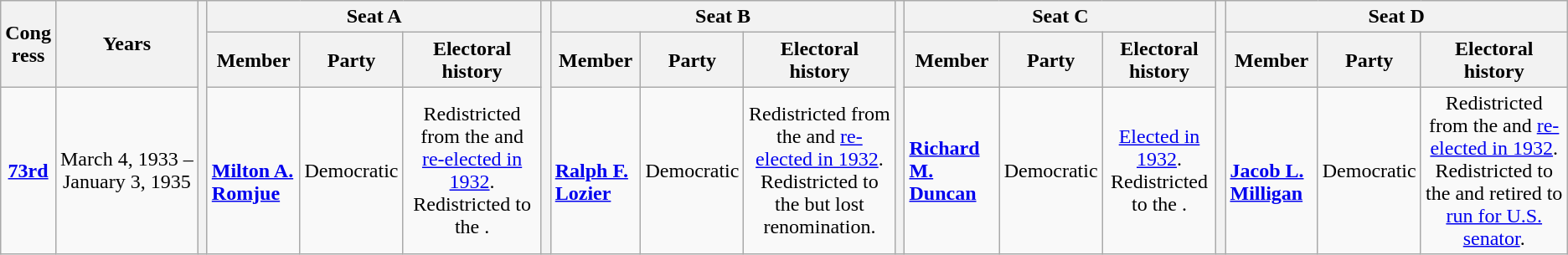<table class=wikitable style="text-align:center">
<tr>
<th rowspan=2>Cong<br>ress</th>
<th rowspan=2>Years</th>
<th rowspan=99></th>
<th colspan=3>Seat A</th>
<th rowspan=99></th>
<th colspan=3>Seat B</th>
<th rowspan=99></th>
<th colspan=3>Seat C</th>
<th rowspan=99></th>
<th colspan=3>Seat D</th>
</tr>
<tr>
<th>Member</th>
<th>Party</th>
<th>Electoral history</th>
<th>Member</th>
<th>Party</th>
<th>Electoral history</th>
<th>Member</th>
<th>Party</th>
<th>Electoral history</th>
<th>Member</th>
<th>Party</th>
<th>Electoral history</th>
</tr>
<tr>
<td><strong><a href='#'>73rd</a></strong></td>
<td nowrap>March 4, 1933 –<br>January 3, 1935</td>
<td align=left><br><strong><a href='#'>Milton A. Romjue</a></strong><br></td>
<td>Democratic</td>
<td>Redistricted from the  and <a href='#'>re-elected in 1932</a>.<br>Redistricted to the .</td>
<td align=left><br><strong><a href='#'>Ralph F. Lozier</a></strong><br></td>
<td>Democratic</td>
<td>Redistricted from the  and <a href='#'>re-elected in 1932</a>.<br>Redistricted to the  but lost renomination.</td>
<td align=left><strong><a href='#'>Richard M. Duncan</a></strong><br></td>
<td>Democratic</td>
<td><a href='#'>Elected in 1932</a>.<br>Redistricted to the .</td>
<td align=left><br><strong><a href='#'>Jacob L. Milligan</a></strong><br></td>
<td>Democratic</td>
<td>Redistricted from the  and <a href='#'>re-elected in 1932</a>.<br>Redistricted to the  and retired to <a href='#'>run for U.S. senator</a>.</td>
</tr>
</table>
